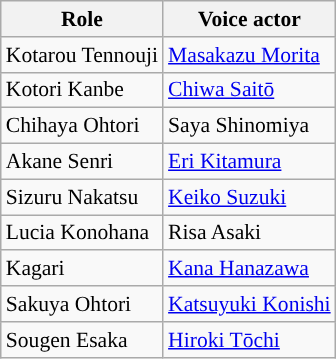<table class="floatright wikitable" style="font-size:90%">
<tr>
<th>Role</th>
<th>Voice actor</th>
</tr>
<tr>
<td>Kotarou Tennouji</td>
<td><a href='#'>Masakazu Morita</a></td>
</tr>
<tr>
<td>Kotori Kanbe</td>
<td><a href='#'>Chiwa Saitō</a></td>
</tr>
<tr>
<td>Chihaya Ohtori</td>
<td>Saya Shinomiya</td>
</tr>
<tr>
<td>Akane Senri</td>
<td><a href='#'>Eri Kitamura</a></td>
</tr>
<tr>
<td>Sizuru Nakatsu</td>
<td><a href='#'>Keiko Suzuki</a></td>
</tr>
<tr>
<td>Lucia Konohana</td>
<td>Risa Asaki</td>
</tr>
<tr>
<td>Kagari</td>
<td><a href='#'>Kana Hanazawa</a></td>
</tr>
<tr>
<td>Sakuya Ohtori</td>
<td><a href='#'>Katsuyuki Konishi</a></td>
</tr>
<tr>
<td>Sougen Esaka</td>
<td><a href='#'>Hiroki Tōchi</a></td>
</tr>
</table>
